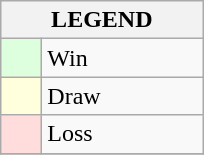<table class="wikitable" border="1">
<tr>
<th colspan="2">LEGEND</th>
</tr>
<tr>
<td style="background:#ddffdd;" width=20> </td>
<td width=100>Win</td>
</tr>
<tr>
<td style="background:#ffffdd"  width=20> </td>
<td width=100>Draw</td>
</tr>
<tr>
<td style="background:#ffdddd;" width=20> </td>
<td width=100>Loss</td>
</tr>
<tr>
</tr>
</table>
